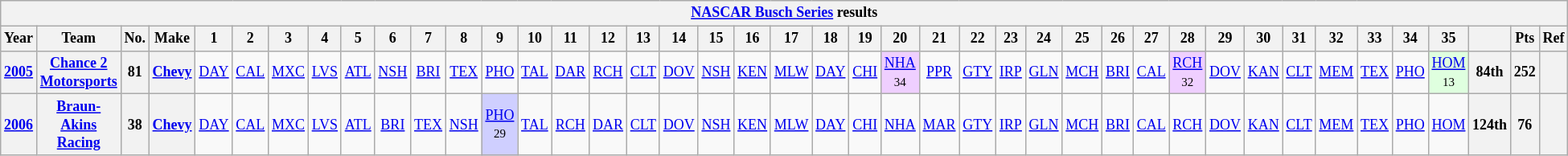<table class="wikitable" style="text-align:center; font-size:75%">
<tr>
<th colspan=42><a href='#'>NASCAR Busch Series</a> results</th>
</tr>
<tr>
<th>Year</th>
<th>Team</th>
<th>No.</th>
<th>Make</th>
<th>1</th>
<th>2</th>
<th>3</th>
<th>4</th>
<th>5</th>
<th>6</th>
<th>7</th>
<th>8</th>
<th>9</th>
<th>10</th>
<th>11</th>
<th>12</th>
<th>13</th>
<th>14</th>
<th>15</th>
<th>16</th>
<th>17</th>
<th>18</th>
<th>19</th>
<th>20</th>
<th>21</th>
<th>22</th>
<th>23</th>
<th>24</th>
<th>25</th>
<th>26</th>
<th>27</th>
<th>28</th>
<th>29</th>
<th>30</th>
<th>31</th>
<th>32</th>
<th>33</th>
<th>34</th>
<th>35</th>
<th></th>
<th>Pts</th>
<th>Ref</th>
</tr>
<tr>
<th><a href='#'>2005</a></th>
<th><a href='#'>Chance 2 Motorsports</a></th>
<th>81</th>
<th><a href='#'>Chevy</a></th>
<td><a href='#'>DAY</a></td>
<td><a href='#'>CAL</a></td>
<td><a href='#'>MXC</a></td>
<td><a href='#'>LVS</a></td>
<td><a href='#'>ATL</a></td>
<td><a href='#'>NSH</a></td>
<td><a href='#'>BRI</a></td>
<td><a href='#'>TEX</a></td>
<td><a href='#'>PHO</a></td>
<td><a href='#'>TAL</a></td>
<td><a href='#'>DAR</a></td>
<td><a href='#'>RCH</a></td>
<td><a href='#'>CLT</a></td>
<td><a href='#'>DOV</a></td>
<td><a href='#'>NSH</a></td>
<td><a href='#'>KEN</a></td>
<td><a href='#'>MLW</a></td>
<td><a href='#'>DAY</a></td>
<td><a href='#'>CHI</a></td>
<td style="background:#EFCFFF;"><a href='#'>NHA</a><br><small>34</small></td>
<td><a href='#'>PPR</a></td>
<td><a href='#'>GTY</a></td>
<td><a href='#'>IRP</a></td>
<td><a href='#'>GLN</a></td>
<td><a href='#'>MCH</a></td>
<td><a href='#'>BRI</a></td>
<td><a href='#'>CAL</a></td>
<td style="background:#EFCFFF;"><a href='#'>RCH</a><br><small>32</small></td>
<td><a href='#'>DOV</a></td>
<td><a href='#'>KAN</a></td>
<td><a href='#'>CLT</a></td>
<td><a href='#'>MEM</a></td>
<td><a href='#'>TEX</a></td>
<td><a href='#'>PHO</a></td>
<td style="background:#DFFFDF;"><a href='#'>HOM</a><br><small>13</small></td>
<th>84th</th>
<th>252</th>
<th></th>
</tr>
<tr>
<th><a href='#'>2006</a></th>
<th><a href='#'>Braun-Akins Racing</a></th>
<th>38</th>
<th><a href='#'>Chevy</a></th>
<td><a href='#'>DAY</a></td>
<td><a href='#'>CAL</a></td>
<td><a href='#'>MXC</a></td>
<td><a href='#'>LVS</a></td>
<td><a href='#'>ATL</a></td>
<td><a href='#'>BRI</a></td>
<td><a href='#'>TEX</a></td>
<td><a href='#'>NSH</a></td>
<td style="background:#CFCFFF;"><a href='#'>PHO</a><br><small>29</small></td>
<td><a href='#'>TAL</a></td>
<td><a href='#'>RCH</a></td>
<td><a href='#'>DAR</a></td>
<td><a href='#'>CLT</a></td>
<td><a href='#'>DOV</a></td>
<td><a href='#'>NSH</a></td>
<td><a href='#'>KEN</a></td>
<td><a href='#'>MLW</a></td>
<td><a href='#'>DAY</a></td>
<td><a href='#'>CHI</a></td>
<td><a href='#'>NHA</a></td>
<td><a href='#'>MAR</a></td>
<td><a href='#'>GTY</a></td>
<td><a href='#'>IRP</a></td>
<td><a href='#'>GLN</a></td>
<td><a href='#'>MCH</a></td>
<td><a href='#'>BRI</a></td>
<td><a href='#'>CAL</a></td>
<td><a href='#'>RCH</a></td>
<td><a href='#'>DOV</a></td>
<td><a href='#'>KAN</a></td>
<td><a href='#'>CLT</a></td>
<td><a href='#'>MEM</a></td>
<td><a href='#'>TEX</a></td>
<td><a href='#'>PHO</a></td>
<td><a href='#'>HOM</a></td>
<th>124th</th>
<th>76</th>
<th></th>
</tr>
</table>
